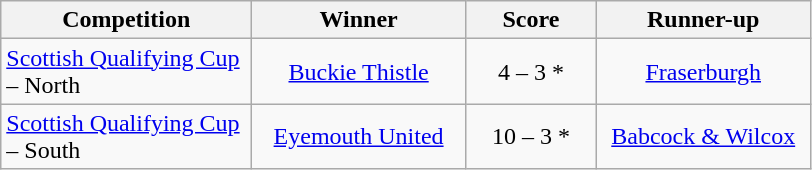<table class="wikitable" style="text-align: center;">
<tr>
<th width=160>Competition</th>
<th width=135>Winner</th>
<th width=80>Score</th>
<th width=135>Runner-up</th>
</tr>
<tr>
<td align=left><a href='#'>Scottish Qualifying Cup</a> – North</td>
<td><a href='#'>Buckie Thistle</a></td>
<td>4 – 3 *</td>
<td><a href='#'>Fraserburgh</a></td>
</tr>
<tr>
<td align=left><a href='#'>Scottish Qualifying Cup</a> – South</td>
<td><a href='#'>Eyemouth United</a></td>
<td>10 – 3 *</td>
<td><a href='#'>Babcock & Wilcox</a></td>
</tr>
</table>
